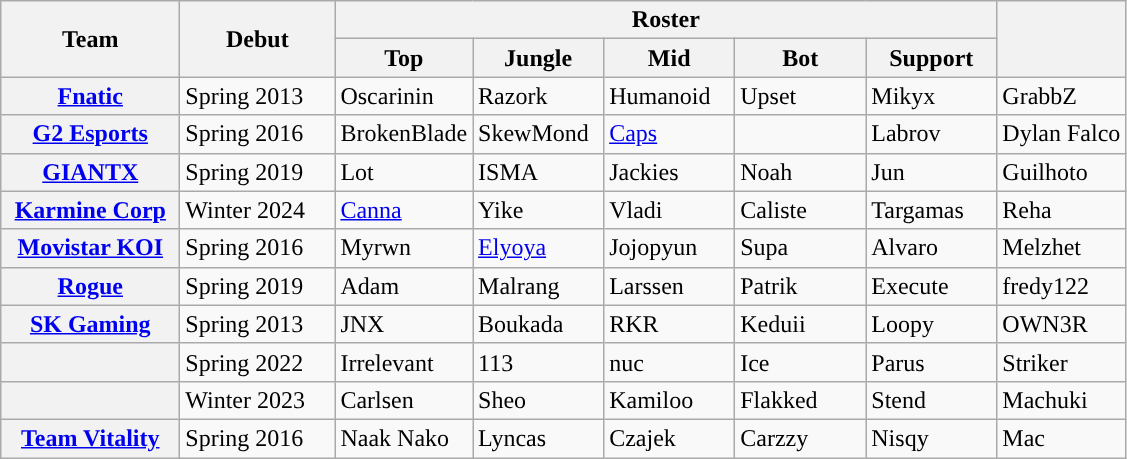<table class="wikitable sortable plainrowheaders">
<tr>
<th rowspan="2" style="width:7em">Team</th>
<th rowspan="2" style="width:6em">Debut</th>
<th colspan="5">Roster</th>
<th rowspan="2"></th>
</tr>
<tr>
<th style="width:5em">Top</th>
<th style="width:5em">Jungle</th>
<th style="width:5em">Mid</th>
<th style="width:5em">Bot</th>
<th style="width:5em">Support</th>
</tr>
<tr>
<th scope="row"><a href='#'>Fnatic</a></th>
<td>Spring 2013</td>
<td>Oscarinin</td>
<td>Razork</td>
<td>Humanoid</td>
<td>Upset</td>
<td>Mikyx</td>
<td>GrabbZ</td>
</tr>
<tr>
<th scope="row"><a href='#'>G2 Esports</a></th>
<td>Spring 2016</td>
<td>BrokenBlade</td>
<td>SkewMond</td>
<td><a href='#'>Caps</a></td>
<td></td>
<td>Labrov</td>
<td>Dylan Falco</td>
</tr>
<tr>
<th scope="row"><a href='#'>GIANTX</a></th>
<td>Spring 2019</td>
<td>Lot</td>
<td>ISMA</td>
<td>Jackies</td>
<td>Noah</td>
<td>Jun</td>
<td>Guilhoto</td>
</tr>
<tr>
<th scope="row"><a href='#'>Karmine Corp</a></th>
<td>Winter 2024</td>
<td><a href='#'>Canna</a></td>
<td>Yike</td>
<td>Vladi</td>
<td>Caliste</td>
<td>Targamas</td>
<td>Reha</td>
</tr>
<tr>
<th scope="row"><a href='#'>Movistar KOI</a></th>
<td>Spring 2016</td>
<td>Myrwn</td>
<td><a href='#'>Elyoya</a></td>
<td>Jojopyun</td>
<td>Supa</td>
<td>Alvaro</td>
<td>Melzhet</td>
</tr>
<tr>
<th scope="row"><a href='#'>Rogue</a></th>
<td>Spring 2019</td>
<td>Adam</td>
<td>Malrang</td>
<td>Larssen</td>
<td>Patrik</td>
<td>Execute</td>
<td>fredy122</td>
</tr>
<tr>
<th scope="row"><a href='#'>SK Gaming</a></th>
<td>Spring 2013</td>
<td>JNX</td>
<td>Boukada</td>
<td>RKR</td>
<td>Keduii</td>
<td>Loopy</td>
<td>OWN3R</td>
</tr>
<tr>
<th scope="row"></th>
<td>Spring 2022</td>
<td>Irrelevant</td>
<td>113</td>
<td>nuc</td>
<td>Ice</td>
<td>Parus</td>
<td>Striker</td>
</tr>
<tr>
<th scope="row"></th>
<td>Winter 2023</td>
<td>Carlsen</td>
<td>Sheo</td>
<td>Kamiloo</td>
<td>Flakked</td>
<td>Stend</td>
<td>Machuki</td>
</tr>
<tr>
<th scope="row"><a href='#'>Team Vitality</a></th>
<td>Spring 2016</td>
<td>Naak Nako</td>
<td>Lyncas</td>
<td>Czajek</td>
<td>Carzzy</td>
<td>Nisqy</td>
<td>Mac</td>
</tr>
</table>
